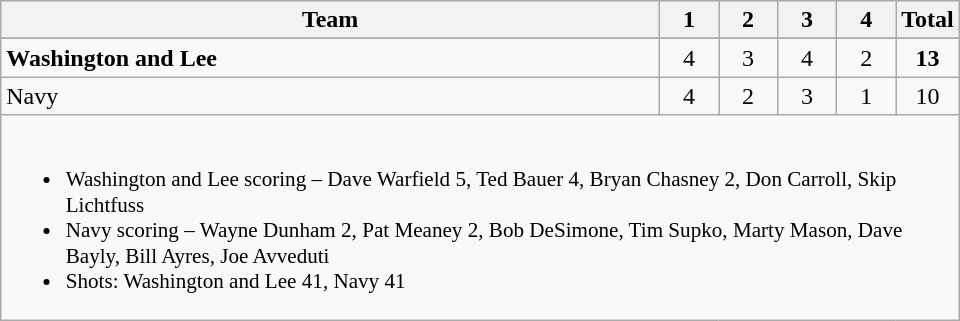<table class="wikitable" style="text-align:center; max-width:40em">
<tr>
<th>Team</th>
<th style="width:2em">1</th>
<th style="width:2em">2</th>
<th style="width:2em">3</th>
<th style="width:2em">4</th>
<th style="width:2em">Total</th>
</tr>
<tr>
</tr>
<tr>
<td style="text-align:left"><strong>Washington and Lee</strong></td>
<td>4</td>
<td>3</td>
<td>4</td>
<td>2</td>
<td><strong>13</strong></td>
</tr>
<tr>
<td style="text-align:left">Navy</td>
<td>4</td>
<td>2</td>
<td>3</td>
<td>1</td>
<td>10</td>
</tr>
<tr>
<td colspan=6 style="text-align:left; font-size:88%;"><br><ul><li>Washington and Lee scoring – Dave Warfield 5, Ted Bauer 4, Bryan Chasney 2, Don Carroll, Skip Lichtfuss</li><li>Navy scoring – Wayne Dunham 2, Pat Meaney 2, Bob DeSimone, Tim Supko, Marty Mason, Dave Bayly, Bill Ayres, Joe Avveduti</li><li>Shots: Washington and Lee 41, Navy 41</li></ul></td>
</tr>
</table>
